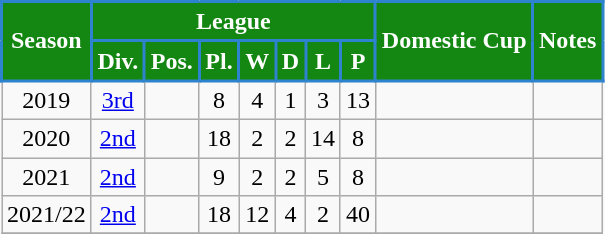<table class="wikitable">
<tr style="background:#d92121;">
<th rowspan="2" ! style="background:#148712; color:#FFFFFF; border:2px solid #2E83CE;" scope="col">Season</th>
<th colspan="7" ! style="background:#148712; color:#FFFFFF; border:2px solid #2E83CE;" scope="col">League</th>
<th rowspan="2" ! style="background:#148712; color:#FFFFFF; border:2px solid #2E83CE;" scope="col">Domestic Cup</th>
<th rowspan="2" ! style="background:#148712; color:#FFFFFF; border:2px solid #2E83CE;" scope="col">Notes</th>
</tr>
<tr>
<th style="background:#148712; color:#FFFFFF;border:2px solid #2E83CE;" scope="col">Div.</th>
<th style="background:#148712; color:#FFFFFF;border:2px solid #2E83CE;" scope="col">Pos.</th>
<th style="background:#148712; color:#FFFFFF;border:2px solid #2E83CE;" scope="col">Pl.</th>
<th style="background:#148712; color:#FFFFFF;border:2px solid #2E83CE;" scope="col">W</th>
<th style="background:#148712; color:#FFFFFF;border:2px solid #2E83CE;" scope="col">D</th>
<th style="background:#148712; color:#FFFFFF;border:2px solid #2E83CE;" scope="col">L</th>
<th style="background:#148712; color:#FFFFFF;border:2px solid #2E83CE;" scope="col">P</th>
</tr>
<tr>
<td align=center>2019</td>
<td align=center><a href='#'>3rd</a></td>
<td></td>
<td align=center>8</td>
<td align=center>4</td>
<td align=center>1</td>
<td align=center>3</td>
<td align=center>13</td>
<td align=center></td>
<td align=center></td>
</tr>
<tr>
<td align=center>2020</td>
<td align=center><a href='#'>2nd</a></td>
<td></td>
<td align=center>18</td>
<td align=center>2</td>
<td align=center>2</td>
<td align=center>14</td>
<td align=center>8</td>
<td align=center></td>
<td align=center></td>
</tr>
<tr>
<td align=center>2021</td>
<td align=center><a href='#'>2nd</a></td>
<td></td>
<td align=center>9</td>
<td align=center>2</td>
<td align=center>2</td>
<td align=center>5</td>
<td align=center>8</td>
<td align=center></td>
<td align=center></td>
</tr>
<tr>
<td align=center>2021/22</td>
<td align=center><a href='#'>2nd</a></td>
<td></td>
<td align=center>18</td>
<td align=center>12</td>
<td align=center>4</td>
<td align=center>2</td>
<td align=center>40</td>
<td align=center></td>
<td align=center></td>
</tr>
<tr>
</tr>
</table>
